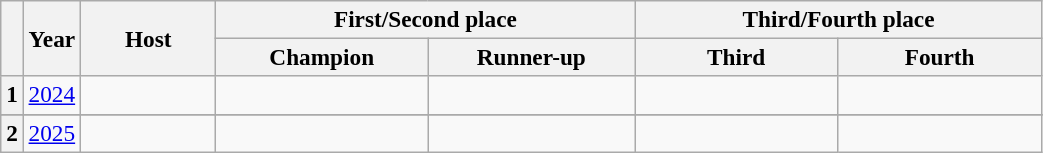<table class="wikitable"style="font-size:97%; text-align:center; width:55%;">
<tr>
<th rowspan=2 style= "width:1%;"></th>
<th rowspan=2 style= "width:2%;">Year</th>
<th rowspan=2 style= "width:13%;">Host</th>
<th colspan=2>First/Second place</th>
<th colspan=2>Third/Fourth place</th>
</tr>
<tr>
<th width= 150px> Champion</th>
<th width= 150px> Runner-up</th>
<th width= 150px> Third</th>
<th width= 150px>Fourth</th>
</tr>
<tr>
<th>1</th>
<td><a href='#'>2024</a></td>
<td align=left></td>
<td></td>
<td></td>
<td></td>
<td></td>
</tr>
<tr>
</tr>
<tr>
<th>2</th>
<td><a href='#'>2025</a></td>
<td align=left></td>
<td></td>
<td></td>
<td></td>
<td></td>
</tr>
</table>
